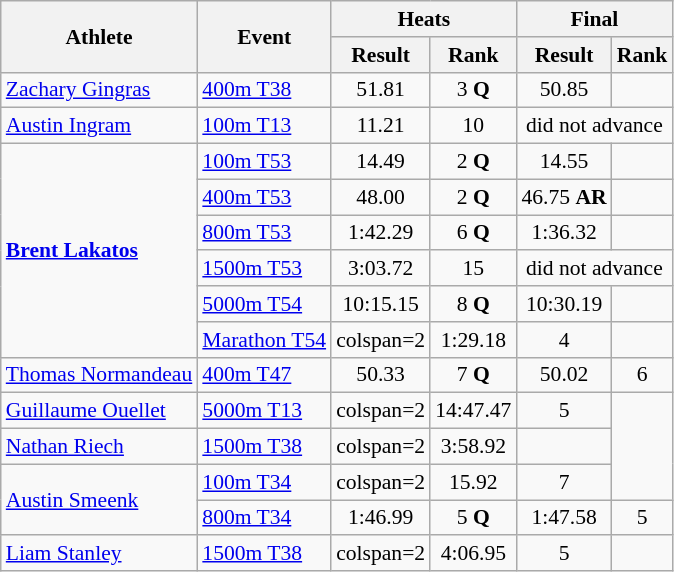<table class=wikitable style="font-size:90%">
<tr>
<th rowspan="2">Athlete</th>
<th rowspan="2">Event</th>
<th colspan="2">Heats</th>
<th colspan="2">Final</th>
</tr>
<tr>
<th>Result</th>
<th>Rank</th>
<th>Result</th>
<th>Rank</th>
</tr>
<tr align=center>
<td align=left><a href='#'>Zachary Gingras</a></td>
<td align=left><a href='#'>400m T38</a></td>
<td>51.81</td>
<td>3 <strong>Q</strong></td>
<td>50.85</td>
<td></td>
</tr>
<tr align=center>
<td align=left><a href='#'>Austin Ingram</a></td>
<td align=left><a href='#'>100m T13</a></td>
<td>11.21</td>
<td>10</td>
<td colspan="2">did not advance</td>
</tr>
<tr align=center>
<td align=left rowspan=6><strong><a href='#'>Brent Lakatos</a></strong></td>
<td align=left><a href='#'>100m T53</a></td>
<td>14.49</td>
<td>2 <strong>Q</strong></td>
<td>14.55</td>
<td></td>
</tr>
<tr align=center>
<td align=left><a href='#'>400m T53</a></td>
<td>48.00</td>
<td>2 <strong>Q</strong></td>
<td>46.75 <strong>AR</strong></td>
<td></td>
</tr>
<tr align=center>
<td align=left><a href='#'>800m T53</a></td>
<td>1:42.29</td>
<td>6 <strong>Q</strong></td>
<td>1:36.32</td>
<td></td>
</tr>
<tr align=center>
<td align=left><a href='#'>1500m T53</a></td>
<td>3:03.72</td>
<td>15</td>
<td colspan="2">did not advance</td>
</tr>
<tr align=center>
<td align=left><a href='#'>5000m T54</a></td>
<td>10:15.15</td>
<td>8 <strong>Q</strong></td>
<td>10:30.19</td>
<td></td>
</tr>
<tr align=center>
<td align=left><a href='#'>Marathon T54</a></td>
<td>colspan=2 </td>
<td>1:29.18</td>
<td>4</td>
</tr>
<tr align=center>
<td align=left><a href='#'>Thomas Normandeau</a></td>
<td align=left><a href='#'>400m T47</a></td>
<td>50.33</td>
<td>7 <strong>Q</strong></td>
<td>50.02</td>
<td>6</td>
</tr>
<tr align=center>
<td align=left><a href='#'>Guillaume Ouellet</a></td>
<td align=left><a href='#'>5000m T13</a></td>
<td>colspan=2 </td>
<td>14:47.47</td>
<td>5</td>
</tr>
<tr align=center>
<td align=left><a href='#'>Nathan Riech</a></td>
<td align=left><a href='#'>1500m T38</a></td>
<td>colspan=2 </td>
<td>3:58.92</td>
<td></td>
</tr>
<tr align=center>
<td align=left rowspan=2><a href='#'>Austin Smeenk</a></td>
<td align=left><a href='#'>100m T34</a></td>
<td>colspan=2 </td>
<td>15.92</td>
<td>7</td>
</tr>
<tr align=center>
<td align=left><a href='#'>800m T34</a></td>
<td>1:46.99</td>
<td>5 <strong>Q</strong></td>
<td>1:47.58</td>
<td>5</td>
</tr>
<tr align=center>
<td align=left><a href='#'>Liam Stanley</a></td>
<td align=left><a href='#'>1500m T38</a></td>
<td>colspan=2 </td>
<td>4:06.95</td>
<td>5</td>
<td></td>
</tr>
</table>
